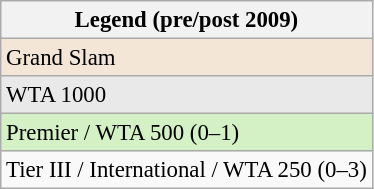<table class=wikitable style=font-size:95%>
<tr>
<th>Legend (pre/post 2009)</th>
</tr>
<tr>
<td bgcolor=#f3e6d7>Grand Slam</td>
</tr>
<tr>
<td bgcolor=#e9e9e9>WTA 1000</td>
</tr>
<tr>
<td bgcolor=#d4f1c5>Premier / WTA 500 (0–1)</td>
</tr>
<tr>
<td>Tier III / International / WTA 250 (0–3)</td>
</tr>
</table>
